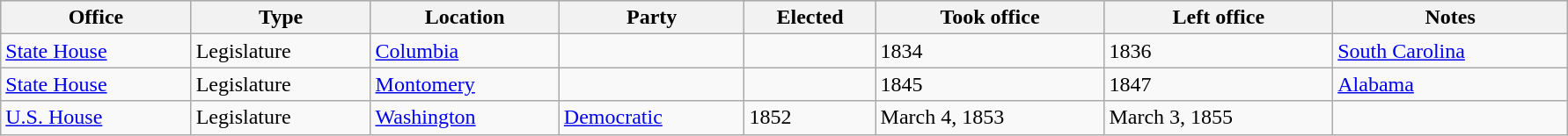<table class=wikitable style="width:94%" style="text-align: center;" align="center">
<tr bgcolor=#cccccc>
<th>Office</th>
<th>Type</th>
<th>Location</th>
<th>Party</th>
<th>Elected</th>
<th>Took office</th>
<th>Left office</th>
<th>Notes</th>
</tr>
<tr>
<td><a href='#'>State House</a></td>
<td>Legislature</td>
<td><a href='#'>Columbia</a></td>
<td></td>
<td></td>
<td>1834</td>
<td>1836</td>
<td><a href='#'>South Carolina</a></td>
</tr>
<tr>
<td><a href='#'>State House</a></td>
<td>Legislature</td>
<td><a href='#'>Montomery</a></td>
<td></td>
<td></td>
<td>1845</td>
<td>1847</td>
<td><a href='#'>Alabama</a></td>
</tr>
<tr>
<td><a href='#'>U.S. House</a></td>
<td>Legislature</td>
<td><a href='#'>Washington</a></td>
<td><a href='#'>Democratic</a></td>
<td>1852</td>
<td>March 4, 1853</td>
<td>March 3, 1855</td>
<td></td>
</tr>
</table>
